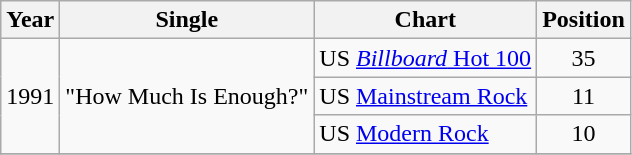<table class="wikitable">
<tr>
<th>Year</th>
<th>Single</th>
<th>Chart</th>
<th>Position</th>
</tr>
<tr>
<td rowspan=3>1991</td>
<td rowspan=3>"How Much Is Enough?"</td>
<td>US <a href='#'><em>Billboard</em> Hot 100</a></td>
<td align="center">35</td>
</tr>
<tr>
<td>US <a href='#'>Mainstream Rock</a></td>
<td align="center">11</td>
</tr>
<tr>
<td>US <a href='#'>Modern Rock</a></td>
<td align="center">10</td>
</tr>
<tr>
</tr>
</table>
